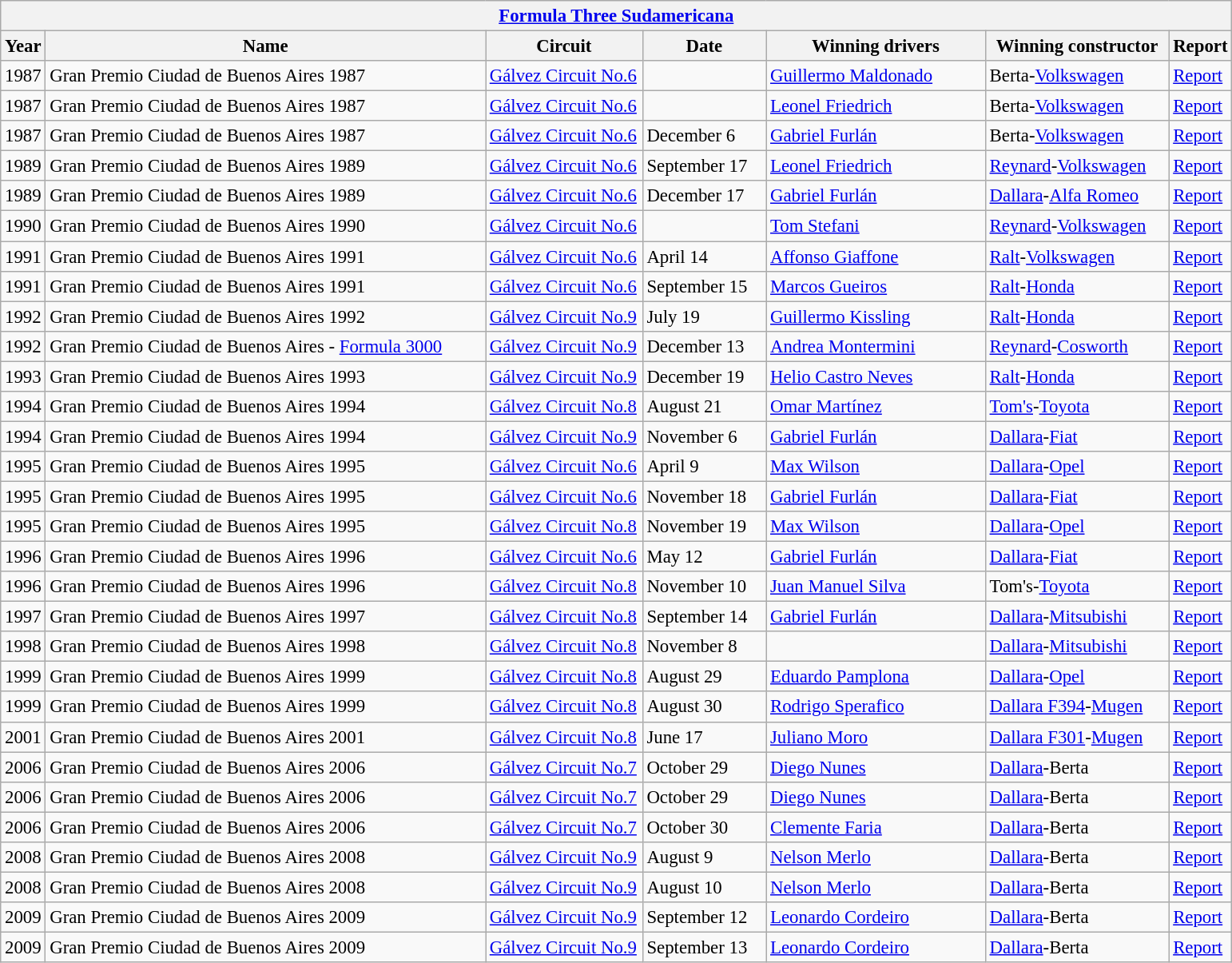<table class="wikitable" style="font-size:95%">
<tr>
<th colspan=7><a href='#'>Formula Three Sudamericana</a></th>
</tr>
<tr>
<th style="width:30px;">Year</th>
<th style="width:360px;">Name</th>
<th style="width:124px;">Circuit</th>
<th style="width:96px;">Date</th>
<th style="width:176px;">Winning drivers</th>
<th style="width:146px;">Winning constructor</th>
<th style="width:38px;">Report</th>
</tr>
<tr>
<td>1987</td>
<td> Gran Premio Ciudad de Buenos Aires 1987</td>
<td><a href='#'>Gálvez Circuit No.6</a></td>
<td></td>
<td> <a href='#'>Guillermo Maldonado</a></td>
<td>Berta-<a href='#'>Volkswagen</a></td>
<td><a href='#'>Report</a></td>
</tr>
<tr>
<td>1987</td>
<td> Gran Premio Ciudad de Buenos Aires 1987</td>
<td><a href='#'>Gálvez Circuit No.6</a></td>
<td></td>
<td> <a href='#'>Leonel Friedrich</a></td>
<td>Berta-<a href='#'>Volkswagen</a></td>
<td><a href='#'>Report</a></td>
</tr>
<tr>
<td>1987</td>
<td> Gran Premio Ciudad de Buenos Aires 1987</td>
<td><a href='#'>Gálvez Circuit No.6</a></td>
<td>December 6</td>
<td> <a href='#'>Gabriel Furlán</a></td>
<td>Berta-<a href='#'>Volkswagen</a></td>
<td><a href='#'>Report</a></td>
</tr>
<tr>
<td>1989</td>
<td> Gran Premio Ciudad de Buenos Aires 1989</td>
<td><a href='#'>Gálvez Circuit No.6</a></td>
<td>September 17</td>
<td> <a href='#'>Leonel Friedrich</a></td>
<td><a href='#'>Reynard</a>-<a href='#'>Volkswagen</a></td>
<td><a href='#'>Report</a></td>
</tr>
<tr>
<td>1989</td>
<td> Gran Premio Ciudad de Buenos Aires 1989</td>
<td><a href='#'>Gálvez Circuit No.6</a></td>
<td>December 17</td>
<td> <a href='#'>Gabriel Furlán</a></td>
<td><a href='#'>Dallara</a>-<a href='#'>Alfa Romeo</a></td>
<td><a href='#'>Report</a></td>
</tr>
<tr>
<td>1990</td>
<td> Gran Premio Ciudad de Buenos Aires 1990</td>
<td><a href='#'>Gálvez Circuit No.6</a></td>
<td></td>
<td> <a href='#'>Tom Stefani</a></td>
<td><a href='#'>Reynard</a>-<a href='#'>Volkswagen</a></td>
<td><a href='#'>Report</a></td>
</tr>
<tr>
<td>1991</td>
<td> Gran Premio Ciudad de Buenos Aires 1991</td>
<td><a href='#'>Gálvez Circuit No.6</a></td>
<td>April 14</td>
<td> <a href='#'>Affonso Giaffone</a></td>
<td><a href='#'>Ralt</a>-<a href='#'>Volkswagen</a></td>
<td><a href='#'>Report</a></td>
</tr>
<tr>
<td>1991</td>
<td> Gran Premio Ciudad de Buenos Aires 1991</td>
<td><a href='#'>Gálvez Circuit No.6</a></td>
<td>September 15</td>
<td> <a href='#'>Marcos Gueiros</a></td>
<td><a href='#'>Ralt</a>-<a href='#'>Honda</a></td>
<td><a href='#'>Report</a></td>
</tr>
<tr>
<td>1992</td>
<td> Gran Premio Ciudad de Buenos Aires 1992</td>
<td><a href='#'>Gálvez Circuit No.9</a></td>
<td>July 19</td>
<td> <a href='#'>Guillermo Kissling</a></td>
<td><a href='#'>Ralt</a>-<a href='#'>Honda</a></td>
<td><a href='#'>Report</a></td>
</tr>
<tr>
<td>1992</td>
<td> Gran Premio Ciudad de Buenos Aires - <a href='#'>Formula 3000</a></td>
<td><a href='#'>Gálvez Circuit No.9</a></td>
<td>December 13</td>
<td> <a href='#'>Andrea Montermini</a></td>
<td><a href='#'>Reynard</a>-<a href='#'>Cosworth</a></td>
<td><a href='#'>Report</a></td>
</tr>
<tr>
<td>1993</td>
<td> Gran Premio Ciudad de Buenos Aires 1993</td>
<td><a href='#'>Gálvez Circuit No.9</a></td>
<td>December 19</td>
<td> <a href='#'>Helio Castro Neves</a></td>
<td><a href='#'>Ralt</a>-<a href='#'>Honda</a></td>
<td><a href='#'>Report</a></td>
</tr>
<tr>
<td>1994</td>
<td> Gran Premio Ciudad de Buenos Aires 1994</td>
<td><a href='#'>Gálvez Circuit No.8</a></td>
<td>August 21</td>
<td> <a href='#'>Omar Martínez</a></td>
<td><a href='#'>Tom's</a>-<a href='#'>Toyota</a></td>
<td><a href='#'>Report</a></td>
</tr>
<tr>
<td>1994</td>
<td> Gran Premio Ciudad de Buenos Aires 1994</td>
<td><a href='#'>Gálvez Circuit No.9</a></td>
<td>November 6</td>
<td> <a href='#'>Gabriel Furlán</a></td>
<td><a href='#'>Dallara</a>-<a href='#'>Fiat</a></td>
<td><a href='#'>Report</a></td>
</tr>
<tr>
<td>1995</td>
<td> Gran Premio Ciudad de Buenos Aires 1995</td>
<td><a href='#'>Gálvez Circuit No.6</a></td>
<td>April 9</td>
<td> <a href='#'>Max Wilson</a></td>
<td><a href='#'>Dallara</a>-<a href='#'>Opel</a></td>
<td><a href='#'>Report</a></td>
</tr>
<tr>
<td>1995</td>
<td> Gran Premio Ciudad de Buenos Aires 1995</td>
<td><a href='#'>Gálvez Circuit No.6</a></td>
<td>November 18</td>
<td> <a href='#'>Gabriel Furlán</a></td>
<td><a href='#'>Dallara</a>-<a href='#'>Fiat</a></td>
<td><a href='#'>Report</a></td>
</tr>
<tr>
<td>1995</td>
<td> Gran Premio Ciudad de Buenos Aires 1995</td>
<td><a href='#'>Gálvez Circuit No.8</a></td>
<td>November 19</td>
<td> <a href='#'>Max Wilson</a></td>
<td><a href='#'>Dallara</a>-<a href='#'>Opel</a></td>
<td><a href='#'>Report</a></td>
</tr>
<tr>
<td>1996</td>
<td> Gran Premio Ciudad de Buenos Aires 1996</td>
<td><a href='#'>Gálvez Circuit No.6</a></td>
<td>May 12</td>
<td> <a href='#'>Gabriel Furlán</a></td>
<td><a href='#'>Dallara</a>-<a href='#'>Fiat</a></td>
<td><a href='#'>Report</a></td>
</tr>
<tr>
<td>1996</td>
<td> Gran Premio Ciudad de Buenos Aires 1996</td>
<td><a href='#'>Gálvez Circuit No.8</a></td>
<td>November 10</td>
<td> <a href='#'>Juan Manuel Silva</a></td>
<td>Tom's-<a href='#'>Toyota</a></td>
<td><a href='#'>Report</a></td>
</tr>
<tr>
<td>1997</td>
<td> Gran Premio Ciudad de Buenos Aires 1997</td>
<td><a href='#'>Gálvez Circuit No.8</a></td>
<td>September 14</td>
<td> <a href='#'>Gabriel Furlán</a></td>
<td><a href='#'>Dallara</a>-<a href='#'>Mitsubishi</a></td>
<td><a href='#'>Report</a></td>
</tr>
<tr>
<td>1998</td>
<td> Gran Premio Ciudad de Buenos Aires 1998</td>
<td><a href='#'>Gálvez Circuit No.8</a></td>
<td>November 8</td>
<td> </td>
<td><a href='#'>Dallara</a>-<a href='#'>Mitsubishi</a></td>
<td><a href='#'>Report</a></td>
</tr>
<tr>
<td>1999</td>
<td> Gran Premio Ciudad de Buenos Aires 1999</td>
<td><a href='#'>Gálvez Circuit No.8</a></td>
<td>August 29</td>
<td> <a href='#'>Eduardo Pamplona</a></td>
<td><a href='#'>Dallara</a>-<a href='#'>Opel</a></td>
<td><a href='#'>Report</a></td>
</tr>
<tr>
<td>1999</td>
<td> Gran Premio Ciudad de Buenos Aires 1999</td>
<td><a href='#'>Gálvez Circuit No.8</a></td>
<td>August 30</td>
<td> <a href='#'>Rodrigo Sperafico</a></td>
<td><a href='#'>Dallara F394</a>-<a href='#'>Mugen</a></td>
<td><a href='#'>Report</a></td>
</tr>
<tr>
<td>2001</td>
<td> Gran Premio Ciudad de Buenos Aires 2001</td>
<td><a href='#'>Gálvez Circuit No.8</a></td>
<td>June 17</td>
<td> <a href='#'>Juliano Moro</a></td>
<td><a href='#'>Dallara F301</a>-<a href='#'>Mugen</a></td>
<td><a href='#'>Report</a></td>
</tr>
<tr>
<td>2006</td>
<td> Gran Premio Ciudad de Buenos Aires 2006</td>
<td><a href='#'>Gálvez Circuit No.7</a></td>
<td>October 29</td>
<td> <a href='#'>Diego Nunes</a></td>
<td><a href='#'>Dallara</a>-Berta</td>
<td><a href='#'>Report</a></td>
</tr>
<tr>
<td>2006</td>
<td> Gran Premio Ciudad de Buenos Aires 2006</td>
<td><a href='#'>Gálvez Circuit No.7</a></td>
<td>October 29</td>
<td> <a href='#'>Diego Nunes</a></td>
<td><a href='#'>Dallara</a>-Berta</td>
<td><a href='#'>Report</a></td>
</tr>
<tr>
<td>2006</td>
<td> Gran Premio Ciudad de Buenos Aires 2006</td>
<td><a href='#'>Gálvez Circuit No.7</a></td>
<td>October 30</td>
<td> <a href='#'>Clemente Faria</a></td>
<td><a href='#'>Dallara</a>-Berta</td>
<td><a href='#'>Report</a></td>
</tr>
<tr>
<td>2008</td>
<td> Gran Premio Ciudad de Buenos Aires 2008</td>
<td><a href='#'>Gálvez Circuit No.9</a></td>
<td>August 9</td>
<td> <a href='#'>Nelson Merlo</a></td>
<td><a href='#'>Dallara</a>-Berta</td>
<td><a href='#'>Report</a></td>
</tr>
<tr>
<td>2008</td>
<td> Gran Premio Ciudad de Buenos Aires 2008</td>
<td><a href='#'>Gálvez Circuit No.9</a></td>
<td>August 10</td>
<td> <a href='#'>Nelson Merlo</a></td>
<td><a href='#'>Dallara</a>-Berta</td>
<td><a href='#'>Report</a></td>
</tr>
<tr>
<td>2009</td>
<td> Gran Premio Ciudad de Buenos Aires 2009</td>
<td><a href='#'>Gálvez Circuit No.9</a></td>
<td>September 12</td>
<td> <a href='#'>Leonardo Cordeiro</a></td>
<td><a href='#'>Dallara</a>-Berta</td>
<td><a href='#'>Report</a></td>
</tr>
<tr>
<td>2009</td>
<td> Gran Premio Ciudad de Buenos Aires 2009</td>
<td><a href='#'>Gálvez Circuit No.9</a></td>
<td>September 13</td>
<td> <a href='#'>Leonardo Cordeiro</a></td>
<td><a href='#'>Dallara</a>-Berta</td>
<td><a href='#'>Report</a></td>
</tr>
</table>
